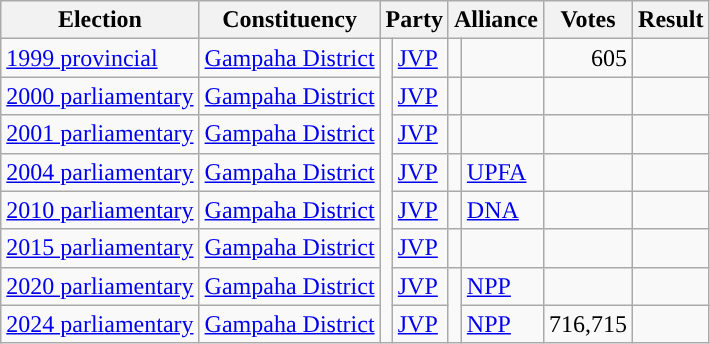<table class="wikitable" style="text-align:left;">
<tr>
<th scope=col>Election</th>
<th scope=col>Constituency</th>
<th scope=col colspan="2">Party</th>
<th scope=col colspan="2">Alliance</th>
<th scope=col>Votes</th>
<th scope=col>Result</th>
</tr>
<tr>
<td><a href='#'>1999 provincial</a></td>
<td><a href='#'>Gampaha District</a></td>
<td rowspan="8" style="background:"></td>
<td><a href='#'>JVP</a></td>
<td></td>
<td></td>
<td align=right>605</td>
<td></td>
</tr>
<tr>
<td><a href='#'>2000 parliamentary</a></td>
<td><a href='#'>Gampaha District</a></td>
<td><a href='#'>JVP</a></td>
<td></td>
<td></td>
<td align=right></td>
<td></td>
</tr>
<tr>
<td><a href='#'>2001 parliamentary</a></td>
<td><a href='#'>Gampaha District</a></td>
<td><a href='#'>JVP</a></td>
<td></td>
<td></td>
<td align=right></td>
<td></td>
</tr>
<tr>
<td><a href='#'>2004 parliamentary</a></td>
<td><a href='#'>Gampaha District</a></td>
<td><a href='#'>JVP</a></td>
<td style="background:"></td>
<td><a href='#'>UPFA</a></td>
<td align=right></td>
<td></td>
</tr>
<tr>
<td><a href='#'>2010 parliamentary</a></td>
<td><a href='#'>Gampaha District</a></td>
<td><a href='#'>JVP</a></td>
<td style="background:"></td>
<td><a href='#'>DNA</a></td>
<td align=right></td>
<td></td>
</tr>
<tr>
<td><a href='#'>2015 parliamentary</a></td>
<td><a href='#'>Gampaha District</a></td>
<td><a href='#'>JVP</a></td>
<td></td>
<td></td>
<td align=right></td>
<td></td>
</tr>
<tr>
<td><a href='#'>2020 parliamentary</a></td>
<td><a href='#'>Gampaha District</a></td>
<td><a href='#'>JVP</a></td>
<td rowspan="8" style="background:"></td>
<td><a href='#'>NPP</a></td>
<td align=right></td>
<td></td>
</tr>
<tr>
<td><a href='#'>2024 parliamentary</a></td>
<td><a href='#'>Gampaha District</a></td>
<td><a href='#'>JVP</a></td>
<td><a href='#'>NPP</a></td>
<td>716,715</td>
<td></td>
</tr>
</table>
